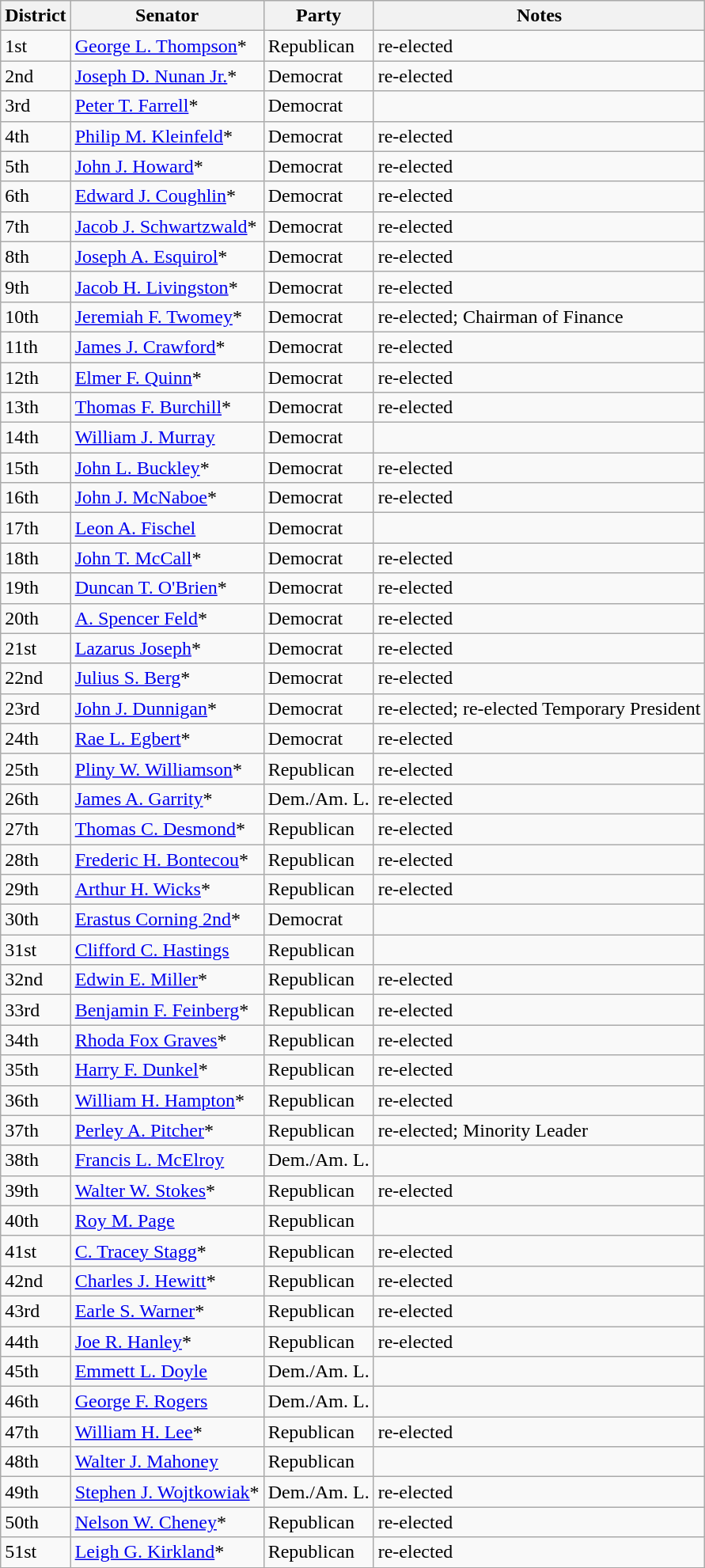<table class=wikitable>
<tr>
<th>District</th>
<th>Senator</th>
<th>Party</th>
<th>Notes</th>
</tr>
<tr>
<td>1st</td>
<td><a href='#'>George L. Thompson</a>*</td>
<td>Republican</td>
<td>re-elected</td>
</tr>
<tr>
<td>2nd</td>
<td><a href='#'>Joseph D. Nunan Jr.</a>*</td>
<td>Democrat</td>
<td>re-elected</td>
</tr>
<tr>
<td>3rd</td>
<td><a href='#'>Peter T. Farrell</a>*</td>
<td>Democrat</td>
<td></td>
</tr>
<tr>
<td>4th</td>
<td><a href='#'>Philip M. Kleinfeld</a>*</td>
<td>Democrat</td>
<td>re-elected</td>
</tr>
<tr>
<td>5th</td>
<td><a href='#'>John J. Howard</a>*</td>
<td>Democrat</td>
<td>re-elected</td>
</tr>
<tr>
<td>6th</td>
<td><a href='#'>Edward J. Coughlin</a>*</td>
<td>Democrat</td>
<td>re-elected</td>
</tr>
<tr>
<td>7th</td>
<td><a href='#'>Jacob J. Schwartzwald</a>*</td>
<td>Democrat</td>
<td>re-elected</td>
</tr>
<tr>
<td>8th</td>
<td><a href='#'>Joseph A. Esquirol</a>*</td>
<td>Democrat</td>
<td>re-elected</td>
</tr>
<tr>
<td>9th</td>
<td><a href='#'>Jacob H. Livingston</a>*</td>
<td>Democrat</td>
<td>re-elected</td>
</tr>
<tr>
<td>10th</td>
<td><a href='#'>Jeremiah F. Twomey</a>*</td>
<td>Democrat</td>
<td>re-elected; Chairman of Finance</td>
</tr>
<tr>
<td>11th</td>
<td><a href='#'>James J. Crawford</a>*</td>
<td>Democrat</td>
<td>re-elected</td>
</tr>
<tr>
<td>12th</td>
<td><a href='#'>Elmer F. Quinn</a>*</td>
<td>Democrat</td>
<td>re-elected</td>
</tr>
<tr>
<td>13th</td>
<td><a href='#'>Thomas F. Burchill</a>*</td>
<td>Democrat</td>
<td>re-elected</td>
</tr>
<tr>
<td>14th</td>
<td><a href='#'>William J. Murray</a></td>
<td>Democrat</td>
<td></td>
</tr>
<tr>
<td>15th</td>
<td><a href='#'>John L. Buckley</a>*</td>
<td>Democrat</td>
<td>re-elected</td>
</tr>
<tr>
<td>16th</td>
<td><a href='#'>John J. McNaboe</a>*</td>
<td>Democrat</td>
<td>re-elected</td>
</tr>
<tr>
<td>17th</td>
<td><a href='#'>Leon A. Fischel</a></td>
<td>Democrat</td>
<td></td>
</tr>
<tr>
<td>18th</td>
<td><a href='#'>John T. McCall</a>*</td>
<td>Democrat</td>
<td>re-elected</td>
</tr>
<tr>
<td>19th</td>
<td><a href='#'>Duncan T. O'Brien</a>*</td>
<td>Democrat</td>
<td>re-elected</td>
</tr>
<tr>
<td>20th</td>
<td><a href='#'>A. Spencer Feld</a>*</td>
<td>Democrat</td>
<td>re-elected</td>
</tr>
<tr>
<td>21st</td>
<td><a href='#'>Lazarus Joseph</a>*</td>
<td>Democrat</td>
<td>re-elected</td>
</tr>
<tr>
<td>22nd</td>
<td><a href='#'>Julius S. Berg</a>*</td>
<td>Democrat</td>
<td>re-elected</td>
</tr>
<tr>
<td>23rd</td>
<td><a href='#'>John J. Dunnigan</a>*</td>
<td>Democrat</td>
<td>re-elected; re-elected Temporary President</td>
</tr>
<tr>
<td>24th</td>
<td><a href='#'>Rae L. Egbert</a>*</td>
<td>Democrat</td>
<td>re-elected</td>
</tr>
<tr>
<td>25th</td>
<td><a href='#'>Pliny W. Williamson</a>*</td>
<td>Republican</td>
<td>re-elected</td>
</tr>
<tr>
<td>26th</td>
<td><a href='#'>James A. Garrity</a>*</td>
<td>Dem./Am. L.</td>
<td>re-elected</td>
</tr>
<tr>
<td>27th</td>
<td><a href='#'>Thomas C. Desmond</a>*</td>
<td>Republican</td>
<td>re-elected</td>
</tr>
<tr>
<td>28th</td>
<td><a href='#'>Frederic H. Bontecou</a>*</td>
<td>Republican</td>
<td>re-elected</td>
</tr>
<tr>
<td>29th</td>
<td><a href='#'>Arthur H. Wicks</a>*</td>
<td>Republican</td>
<td>re-elected</td>
</tr>
<tr>
<td>30th</td>
<td><a href='#'>Erastus Corning 2nd</a>*</td>
<td>Democrat</td>
<td></td>
</tr>
<tr>
<td>31st</td>
<td><a href='#'>Clifford C. Hastings</a></td>
<td>Republican</td>
<td></td>
</tr>
<tr>
<td>32nd</td>
<td><a href='#'>Edwin E. Miller</a>*</td>
<td>Republican</td>
<td>re-elected</td>
</tr>
<tr>
<td>33rd</td>
<td><a href='#'>Benjamin F. Feinberg</a>*</td>
<td>Republican</td>
<td>re-elected</td>
</tr>
<tr>
<td>34th</td>
<td><a href='#'>Rhoda Fox Graves</a>*</td>
<td>Republican</td>
<td>re-elected</td>
</tr>
<tr>
<td>35th</td>
<td><a href='#'>Harry F. Dunkel</a>*</td>
<td>Republican</td>
<td>re-elected</td>
</tr>
<tr>
<td>36th</td>
<td><a href='#'>William H. Hampton</a>*</td>
<td>Republican</td>
<td>re-elected</td>
</tr>
<tr>
<td>37th</td>
<td><a href='#'>Perley A. Pitcher</a>*</td>
<td>Republican</td>
<td>re-elected; Minority Leader</td>
</tr>
<tr>
<td>38th</td>
<td><a href='#'>Francis L. McElroy</a></td>
<td>Dem./Am. L.</td>
<td></td>
</tr>
<tr>
<td>39th</td>
<td><a href='#'>Walter W. Stokes</a>*</td>
<td>Republican</td>
<td>re-elected</td>
</tr>
<tr>
<td>40th</td>
<td><a href='#'>Roy M. Page</a></td>
<td>Republican</td>
<td></td>
</tr>
<tr>
<td>41st</td>
<td><a href='#'>C. Tracey Stagg</a>*</td>
<td>Republican</td>
<td>re-elected</td>
</tr>
<tr>
<td>42nd</td>
<td><a href='#'>Charles J. Hewitt</a>*</td>
<td>Republican</td>
<td>re-elected</td>
</tr>
<tr>
<td>43rd</td>
<td><a href='#'>Earle S. Warner</a>*</td>
<td>Republican</td>
<td>re-elected</td>
</tr>
<tr>
<td>44th</td>
<td><a href='#'>Joe R. Hanley</a>*</td>
<td>Republican</td>
<td>re-elected</td>
</tr>
<tr>
<td>45th</td>
<td><a href='#'>Emmett L. Doyle</a></td>
<td>Dem./Am. L.</td>
<td></td>
</tr>
<tr>
<td>46th</td>
<td><a href='#'>George F. Rogers</a></td>
<td>Dem./Am. L.</td>
<td></td>
</tr>
<tr>
<td>47th</td>
<td><a href='#'>William H. Lee</a>*</td>
<td>Republican</td>
<td>re-elected</td>
</tr>
<tr>
<td>48th</td>
<td><a href='#'>Walter J. Mahoney</a></td>
<td>Republican</td>
<td></td>
</tr>
<tr>
<td>49th</td>
<td><a href='#'>Stephen J. Wojtkowiak</a>*</td>
<td>Dem./Am. L.</td>
<td>re-elected</td>
</tr>
<tr>
<td>50th</td>
<td><a href='#'>Nelson W. Cheney</a>*</td>
<td>Republican</td>
<td>re-elected</td>
</tr>
<tr>
<td>51st</td>
<td><a href='#'>Leigh G. Kirkland</a>*</td>
<td>Republican</td>
<td>re-elected</td>
</tr>
<tr>
</tr>
</table>
